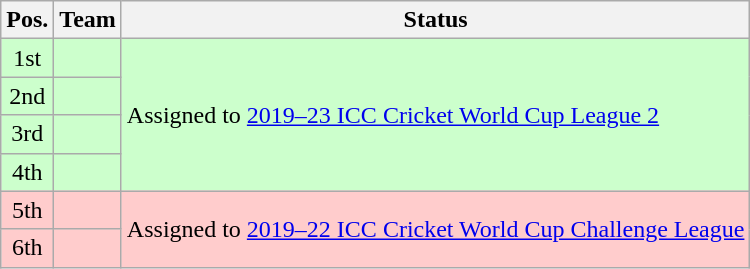<table class="wikitable">
<tr>
<th>Pos.</th>
<th>Team</th>
<th>Status</th>
</tr>
<tr style="background:#cfc">
<td align="center">1st</td>
<td></td>
<td rowspan=4>Assigned to <a href='#'>2019–23 ICC Cricket World Cup League 2</a></td>
</tr>
<tr style="background:#cfc">
<td align="center">2nd</td>
<td></td>
</tr>
<tr style="background:#cfc">
<td align="center">3rd</td>
<td></td>
</tr>
<tr style="background:#cfc">
<td align="center">4th</td>
<td></td>
</tr>
<tr style="background:#fcc">
<td align="center">5th</td>
<td></td>
<td rowspan=2>Assigned to <a href='#'>2019–22 ICC Cricket World Cup Challenge League</a></td>
</tr>
<tr style="background:#fcc">
<td align="center">6th</td>
<td></td>
</tr>
</table>
